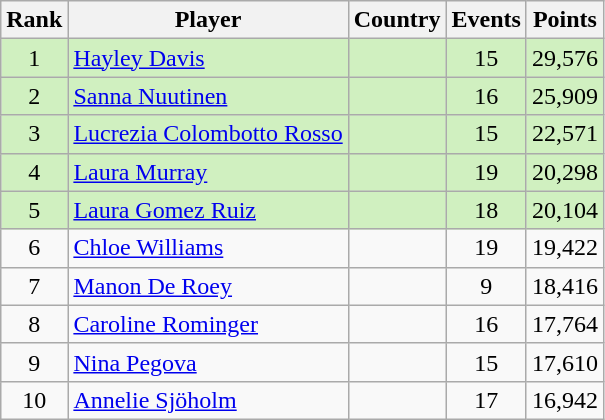<table class="wikitable">
<tr>
<th>Rank</th>
<th>Player</th>
<th>Country</th>
<th>Events</th>
<th>Points</th>
</tr>
<tr style="background:#D0F0C0;">
<td align=center>1</td>
<td><a href='#'>Hayley Davis</a></td>
<td></td>
<td align=center>15</td>
<td>29,576</td>
</tr>
<tr style="background:#D0F0C0;">
<td align=center>2</td>
<td><a href='#'>Sanna Nuutinen</a></td>
<td></td>
<td align=center>16</td>
<td>25,909</td>
</tr>
<tr style="background:#D0F0C0;">
<td align=center>3</td>
<td><a href='#'>Lucrezia Colombotto Rosso</a></td>
<td></td>
<td align=center>15</td>
<td>22,571</td>
</tr>
<tr style="background:#D0F0C0;">
<td align=center>4</td>
<td><a href='#'>Laura Murray</a></td>
<td></td>
<td align=center>19</td>
<td>20,298</td>
</tr>
<tr style="background:#D0F0C0;">
<td align=center>5</td>
<td><a href='#'>Laura Gomez Ruiz</a></td>
<td></td>
<td align=center>18</td>
<td>20,104</td>
</tr>
<tr>
<td align=center>6</td>
<td><a href='#'>Chloe Williams</a></td>
<td></td>
<td align=center>19</td>
<td>19,422</td>
</tr>
<tr>
<td align=center>7</td>
<td><a href='#'>Manon De Roey</a></td>
<td></td>
<td align=center>9</td>
<td>18,416</td>
</tr>
<tr>
<td align=center>8</td>
<td><a href='#'>Caroline Rominger</a></td>
<td></td>
<td align=center>16</td>
<td>17,764</td>
</tr>
<tr>
<td align=center>9</td>
<td><a href='#'>Nina Pegova</a></td>
<td></td>
<td align=center>15</td>
<td>17,610</td>
</tr>
<tr>
<td align=center>10</td>
<td><a href='#'>Annelie Sjöholm</a></td>
<td></td>
<td align=center>17</td>
<td>16,942</td>
</tr>
</table>
